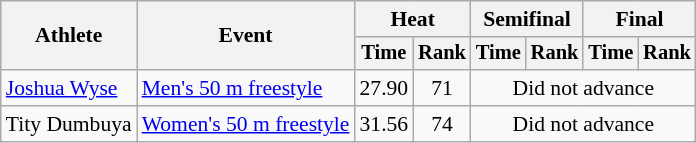<table class=wikitable style="font-size:90%">
<tr>
<th rowspan="2">Athlete</th>
<th rowspan="2">Event</th>
<th colspan="2">Heat</th>
<th colspan="2">Semifinal</th>
<th colspan="2">Final</th>
</tr>
<tr style="font-size:95%">
<th>Time</th>
<th>Rank</th>
<th>Time</th>
<th>Rank</th>
<th>Time</th>
<th>Rank</th>
</tr>
<tr align=center>
<td align=left><a href='#'>Joshua Wyse</a></td>
<td align=left><a href='#'>Men's 50 m freestyle</a></td>
<td>27.90</td>
<td>71</td>
<td colspan="4">Did not advance</td>
</tr>
<tr align=center>
<td align=left>Tity Dumbuya</td>
<td align=left><a href='#'>Women's 50 m freestyle</a></td>
<td>31.56</td>
<td>74</td>
<td colspan="4">Did not advance</td>
</tr>
</table>
